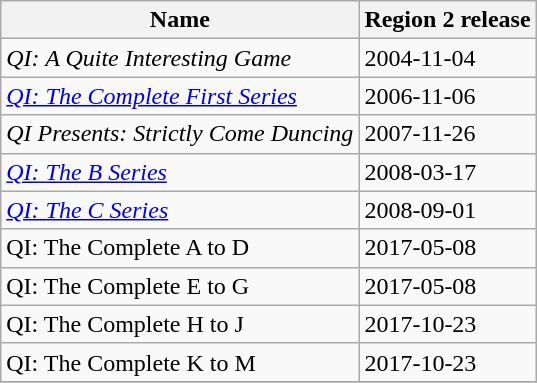<table class="wikitable">
<tr>
<th>Name</th>
<th>Region 2 release</th>
</tr>
<tr>
<td><em>QI: A Quite Interesting Game</em></td>
<td>2004-11-04</td>
</tr>
<tr>
<td><em><a href='#'>QI: The Complete First Series</a></em></td>
<td>2006-11-06</td>
</tr>
<tr>
<td><em>QI Presents: Strictly Come Duncing</em></td>
<td>2007-11-26</td>
</tr>
<tr>
<td><em><a href='#'>QI: The B Series</a></em></td>
<td>2008-03-17</td>
</tr>
<tr>
<td><em><a href='#'>QI: The C Series</a></em></td>
<td>2008-09-01</td>
</tr>
<tr>
<td>QI: The Complete A to D</td>
<td>2017-05-08</td>
</tr>
<tr>
<td>QI: The Complete E to G</td>
<td>2017-05-08</td>
</tr>
<tr>
<td>QI: The Complete H to J</td>
<td>2017-10-23</td>
</tr>
<tr>
<td>QI: The Complete K to M</td>
<td>2017-10-23</td>
</tr>
<tr>
</tr>
</table>
